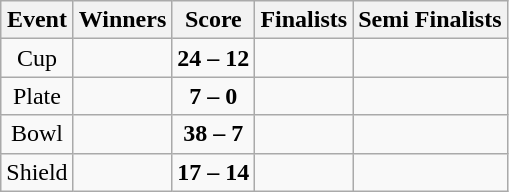<table class="wikitable" style="text-align: center">
<tr>
<th>Event</th>
<th>Winners</th>
<th>Score</th>
<th>Finalists</th>
<th>Semi Finalists</th>
</tr>
<tr>
<td>Cup</td>
<td align=left><strong></strong></td>
<td><strong>24 – 12</strong></td>
<td align=left></td>
<td align=left><br></td>
</tr>
<tr>
<td>Plate</td>
<td align=left><strong></strong></td>
<td><strong>7 – 0</strong></td>
<td align=left></td>
<td align=left><br></td>
</tr>
<tr>
<td>Bowl</td>
<td align=left><strong></strong></td>
<td><strong>38 – 7</strong></td>
<td align=left></td>
<td align=left><br></td>
</tr>
<tr>
<td>Shield</td>
<td align=left><strong></strong></td>
<td><strong>17 – 14</strong></td>
<td align=left></td>
<td align=left><br></td>
</tr>
</table>
